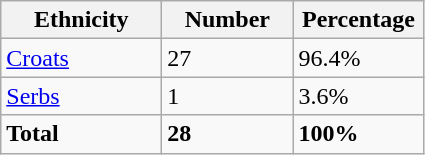<table class="wikitable">
<tr>
<th width="100px">Ethnicity</th>
<th width="80px">Number</th>
<th width="80px">Percentage</th>
</tr>
<tr>
<td><a href='#'>Croats</a></td>
<td>27</td>
<td>96.4%</td>
</tr>
<tr>
<td><a href='#'>Serbs</a></td>
<td>1</td>
<td>3.6%</td>
</tr>
<tr>
<td><strong>Total</strong></td>
<td><strong>28</strong></td>
<td><strong>100%</strong></td>
</tr>
</table>
